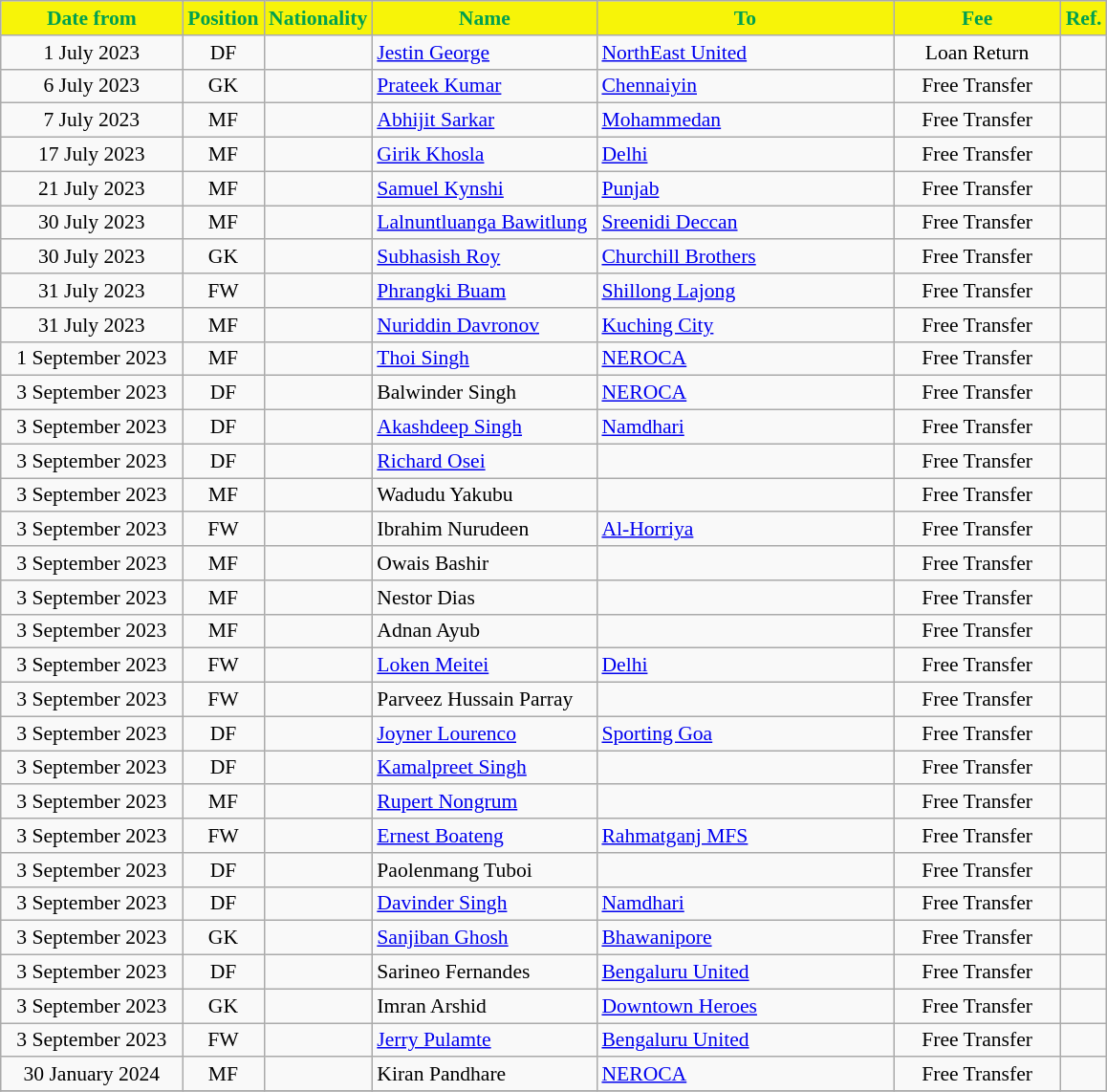<table class="wikitable"  style="text-align:center; font-size:90%; ">
<tr>
<th style="background:#F7F408; color:#00A050; width:120px;">Date from</th>
<th style="background:#F7F408; color:#00A050; width:50px;">Position</th>
<th style="background:#F7F408; color:#00A050; width:50px;">Nationality</th>
<th style="background:#F7F408; color:#00A050; width:150px;">Name</th>
<th style="background:#F7F408; color:#00A050; width:200px;">To</th>
<th style="background:#F7F408; color:#00A050; width:110px;">Fee</th>
<th style="background:#F7F408; color:#00A050; width:25px;">Ref.</th>
</tr>
<tr>
<td>1 July 2023</td>
<td style="text-align:center;">DF</td>
<td style="text-align:center;"></td>
<td style="text-align:left;"><a href='#'>Jestin George</a></td>
<td style="text-align:left;"> <a href='#'>NorthEast United</a></td>
<td>Loan Return</td>
<td></td>
</tr>
<tr>
<td>6 July 2023</td>
<td style="text-align:center;">GK</td>
<td style="text-align:center;"></td>
<td style="text-align:left;"><a href='#'>Prateek Kumar</a></td>
<td style="text-align:left;"> <a href='#'>Chennaiyin</a></td>
<td>Free Transfer</td>
<td></td>
</tr>
<tr>
<td>7 July 2023</td>
<td style="text-align:center;">MF</td>
<td style="text-align:center;"></td>
<td style="text-align:left;"><a href='#'>Abhijit Sarkar</a></td>
<td style="text-align:left;"> <a href='#'>Mohammedan</a></td>
<td>Free Transfer</td>
<td></td>
</tr>
<tr>
<td>17 July 2023</td>
<td style="text-align:center;">MF</td>
<td style="text-align:center;"></td>
<td style="text-align:left;"><a href='#'>Girik Khosla</a></td>
<td style="text-align:left;"> <a href='#'>Delhi</a></td>
<td>Free Transfer</td>
<td></td>
</tr>
<tr>
<td>21 July 2023</td>
<td style="text-align:center;">MF</td>
<td style="text-align:center;"></td>
<td style="text-align:left;"><a href='#'>Samuel Kynshi</a></td>
<td style="text-align:left;"> <a href='#'>Punjab</a></td>
<td>Free Transfer</td>
<td></td>
</tr>
<tr>
<td>30 July 2023</td>
<td style="text-align:center;">MF</td>
<td style="text-align:center;"></td>
<td style="text-align:left;"><a href='#'>Lalnuntluanga Bawitlung</a></td>
<td style="text-align:left;"> <a href='#'>Sreenidi Deccan</a></td>
<td>Free Transfer</td>
<td></td>
</tr>
<tr>
<td>30 July 2023</td>
<td style="text-align:center;">GK</td>
<td style="text-align:center;"></td>
<td style="text-align:left;"><a href='#'>Subhasish Roy</a></td>
<td style="text-align:left;"> <a href='#'>Churchill Brothers</a></td>
<td>Free Transfer</td>
<td></td>
</tr>
<tr>
<td>31 July 2023</td>
<td style="text-align:center;">FW</td>
<td style="text-align:center;"></td>
<td style="text-align:left;"><a href='#'>Phrangki Buam</a></td>
<td style="text-align:left;"> <a href='#'>Shillong Lajong</a></td>
<td>Free Transfer</td>
<td></td>
</tr>
<tr>
<td>31 July 2023</td>
<td style="text-align:center;">MF</td>
<td style="text-align:center;"></td>
<td style="text-align:left;"><a href='#'>Nuriddin Davronov</a></td>
<td style="text-align:left;"> <a href='#'>Kuching City</a></td>
<td>Free Transfer</td>
<td></td>
</tr>
<tr>
<td>1 September 2023</td>
<td style="text-align:center;">MF</td>
<td style="text-align:center;"></td>
<td style="text-align:left;"><a href='#'>Thoi Singh</a></td>
<td style="text-align:left;"> <a href='#'>NEROCA</a></td>
<td>Free Transfer</td>
<td></td>
</tr>
<tr>
<td>3 September 2023</td>
<td style="text-align:center;">DF</td>
<td style="text-align:center;"></td>
<td style="text-align:left;">Balwinder Singh</td>
<td style="text-align:left;"> <a href='#'>NEROCA</a></td>
<td>Free Transfer</td>
<td></td>
</tr>
<tr>
<td>3 September 2023</td>
<td style="text-align:center;">DF</td>
<td style="text-align:center;"></td>
<td style="text-align:left;"><a href='#'>Akashdeep Singh</a></td>
<td style="text-align:left;"> <a href='#'>Namdhari</a></td>
<td>Free Transfer</td>
<td></td>
</tr>
<tr>
<td>3 September 2023</td>
<td style="text-align:center;">DF</td>
<td style="text-align:center;"></td>
<td style="text-align:left;"><a href='#'>Richard Osei</a></td>
<td style="text-align:left;"></td>
<td>Free Transfer</td>
<td></td>
</tr>
<tr>
<td>3 September 2023</td>
<td style="text-align:center;">MF</td>
<td style="text-align:center;"></td>
<td style="text-align:left;">Wadudu Yakubu</td>
<td style="text-align:left;"></td>
<td>Free Transfer</td>
<td></td>
</tr>
<tr>
<td>3 September 2023</td>
<td style="text-align:center;">FW</td>
<td style="text-align:center;"></td>
<td style="text-align:left;">Ibrahim Nurudeen</td>
<td style="text-align:left;"> <a href='#'>Al-Horriya</a></td>
<td>Free Transfer</td>
<td></td>
</tr>
<tr>
<td>3 September 2023</td>
<td style="text-align:center;">MF</td>
<td style="text-align:center;"></td>
<td style="text-align:left;">Owais Bashir</td>
<td style="text-align:left;"></td>
<td>Free Transfer</td>
<td></td>
</tr>
<tr>
<td>3 September 2023</td>
<td style="text-align:center;">MF</td>
<td style="text-align:center;"></td>
<td style="text-align:left;">Nestor Dias</td>
<td style="text-align:left;"></td>
<td>Free Transfer</td>
<td></td>
</tr>
<tr>
<td>3 September 2023</td>
<td style="text-align:center;">MF</td>
<td style="text-align:center;"></td>
<td style="text-align:left;">Adnan Ayub</td>
<td style="text-align:left;"></td>
<td>Free Transfer</td>
<td></td>
</tr>
<tr>
<td>3 September 2023</td>
<td style="text-align:center;">FW</td>
<td style="text-align:center;"></td>
<td style="text-align:left;"><a href='#'>Loken Meitei</a></td>
<td style="text-align:left;"> <a href='#'>Delhi</a></td>
<td>Free Transfer</td>
<td></td>
</tr>
<tr>
<td>3 September 2023</td>
<td style="text-align:center;">FW</td>
<td style="text-align:center;"></td>
<td style="text-align:left;">Parveez Hussain Parray</td>
<td style="text-align:left;"></td>
<td>Free Transfer</td>
<td></td>
</tr>
<tr>
<td>3 September 2023</td>
<td style="text-align:center;">DF</td>
<td style="text-align:center;"></td>
<td style="text-align:left;"><a href='#'>Joyner Lourenco</a></td>
<td style="text-align:left;"> <a href='#'>Sporting Goa</a></td>
<td>Free Transfer</td>
<td></td>
</tr>
<tr>
<td>3 September 2023</td>
<td style="text-align:center;">DF</td>
<td style="text-align:center;"></td>
<td style="text-align:left;"><a href='#'>Kamalpreet Singh</a></td>
<td style="text-align:left;"></td>
<td>Free Transfer</td>
<td></td>
</tr>
<tr>
<td>3 September 2023</td>
<td style="text-align:center;">MF</td>
<td style="text-align:center;"></td>
<td style="text-align:left;"><a href='#'>Rupert Nongrum</a></td>
<td style="text-align:left;"></td>
<td>Free Transfer</td>
<td></td>
</tr>
<tr>
<td>3 September 2023</td>
<td style="text-align:center;">FW</td>
<td style="text-align:center;"></td>
<td style="text-align:left;"><a href='#'>Ernest Boateng</a></td>
<td style="text-align:left;"> <a href='#'>Rahmatganj MFS</a></td>
<td>Free Transfer</td>
<td></td>
</tr>
<tr>
<td>3 September 2023</td>
<td style="text-align:center;">DF</td>
<td style="text-align:center;"></td>
<td style="text-align:left;">Paolenmang Tuboi</td>
<td style="text-align:left;"></td>
<td>Free Transfer</td>
<td></td>
</tr>
<tr>
<td>3 September 2023</td>
<td style="text-align:center;">DF</td>
<td style="text-align:center;"></td>
<td style="text-align:left;"><a href='#'>Davinder Singh</a></td>
<td style="text-align:left;"> <a href='#'>Namdhari</a></td>
<td>Free Transfer</td>
<td></td>
</tr>
<tr>
<td>3 September 2023</td>
<td style="text-align:center;">GK</td>
<td style="text-align:center;"></td>
<td style="text-align:left;"><a href='#'>Sanjiban Ghosh</a></td>
<td style="text-align:left;"> <a href='#'>Bhawanipore</a></td>
<td>Free Transfer</td>
<td></td>
</tr>
<tr>
<td>3 September 2023</td>
<td style="text-align:center;">DF</td>
<td style="text-align:center;"></td>
<td style="text-align:left;">Sarineo Fernandes</td>
<td style="text-align:left;"> <a href='#'>Bengaluru United</a></td>
<td>Free Transfer</td>
<td></td>
</tr>
<tr>
<td>3 September 2023</td>
<td style="text-align:center;">GK</td>
<td style="text-align:center;"></td>
<td style="text-align:left;">Imran Arshid</td>
<td style="text-align:left;"> <a href='#'>Downtown Heroes</a></td>
<td>Free Transfer</td>
<td></td>
</tr>
<tr>
<td>3 September 2023</td>
<td style="text-align:center;">FW</td>
<td style="text-align:center;"></td>
<td style="text-align:left;"><a href='#'>Jerry Pulamte</a></td>
<td style="text-align:left;"> <a href='#'>Bengaluru United</a></td>
<td>Free Transfer</td>
<td></td>
</tr>
<tr>
<td>30 January 2024</td>
<td style="text-align:center;">MF</td>
<td style="text-align:center;"></td>
<td style="text-align:left;">Kiran Pandhare</td>
<td style="text-align:left;"> <a href='#'>NEROCA</a></td>
<td>Free Transfer</td>
<td></td>
</tr>
<tr>
</tr>
</table>
